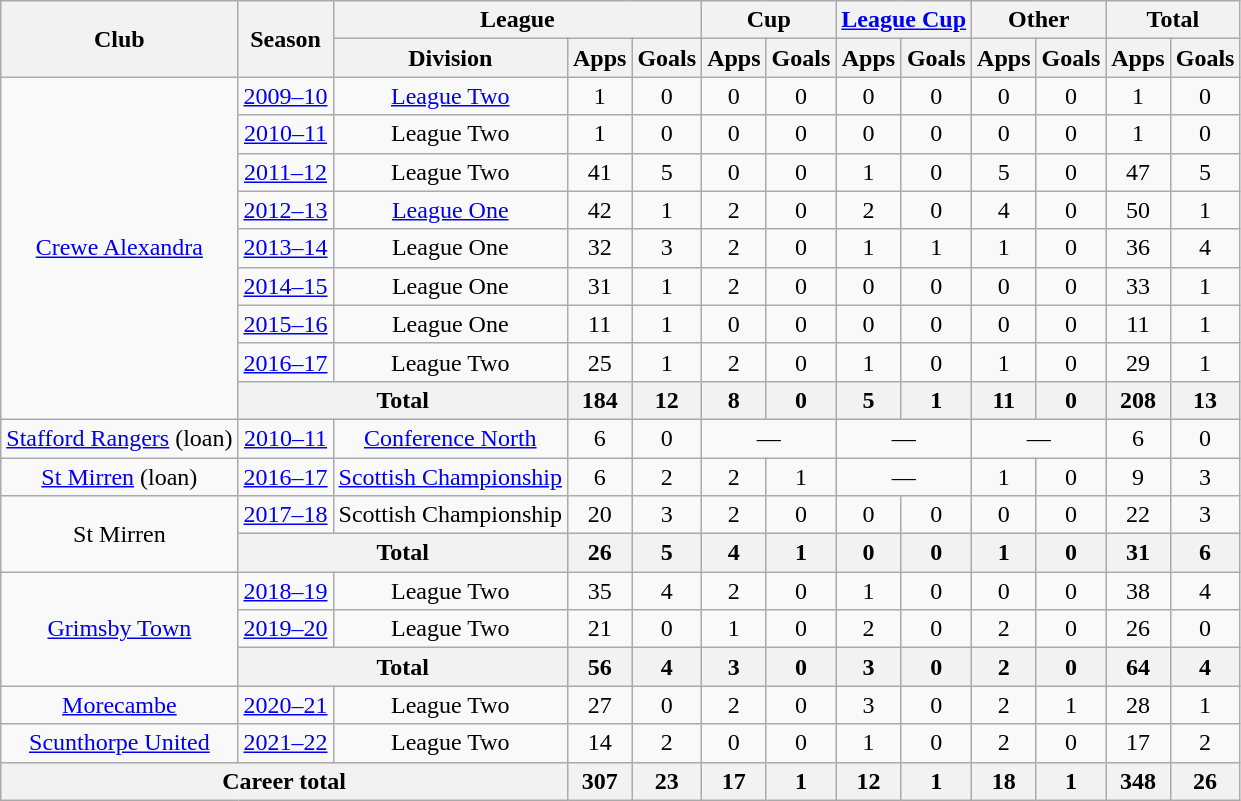<table class=wikitable style=text-align:center>
<tr>
<th rowspan=2>Club</th>
<th rowspan=2>Season</th>
<th colspan=3>League</th>
<th colspan=2>Cup</th>
<th colspan=2><a href='#'>League Cup</a></th>
<th colspan=2>Other</th>
<th colspan=2>Total</th>
</tr>
<tr>
<th>Division</th>
<th>Apps</th>
<th>Goals</th>
<th>Apps</th>
<th>Goals</th>
<th>Apps</th>
<th>Goals</th>
<th>Apps</th>
<th>Goals</th>
<th>Apps</th>
<th>Goals</th>
</tr>
<tr>
<td rowspan=9><a href='#'>Crewe Alexandra</a></td>
<td><a href='#'>2009–10</a></td>
<td><a href='#'>League Two</a></td>
<td>1</td>
<td>0</td>
<td>0</td>
<td>0</td>
<td>0</td>
<td>0</td>
<td>0</td>
<td>0</td>
<td>1</td>
<td>0</td>
</tr>
<tr>
<td><a href='#'>2010–11</a></td>
<td>League Two</td>
<td>1</td>
<td>0</td>
<td>0</td>
<td>0</td>
<td>0</td>
<td>0</td>
<td>0</td>
<td>0</td>
<td>1</td>
<td>0</td>
</tr>
<tr>
<td><a href='#'>2011–12</a></td>
<td>League Two</td>
<td>41</td>
<td>5</td>
<td>0</td>
<td>0</td>
<td>1</td>
<td>0</td>
<td>5</td>
<td>0</td>
<td>47</td>
<td>5</td>
</tr>
<tr>
<td><a href='#'>2012–13</a></td>
<td><a href='#'>League One</a></td>
<td>42</td>
<td>1</td>
<td>2</td>
<td>0</td>
<td>2</td>
<td>0</td>
<td>4</td>
<td>0</td>
<td>50</td>
<td>1</td>
</tr>
<tr>
<td><a href='#'>2013–14</a></td>
<td>League One</td>
<td>32</td>
<td>3</td>
<td>2</td>
<td>0</td>
<td>1</td>
<td>1</td>
<td>1</td>
<td>0</td>
<td>36</td>
<td>4</td>
</tr>
<tr>
<td><a href='#'>2014–15</a></td>
<td>League One</td>
<td>31</td>
<td>1</td>
<td>2</td>
<td>0</td>
<td>0</td>
<td>0</td>
<td>0</td>
<td>0</td>
<td>33</td>
<td>1</td>
</tr>
<tr>
<td><a href='#'>2015–16</a></td>
<td>League One</td>
<td>11</td>
<td>1</td>
<td>0</td>
<td>0</td>
<td>0</td>
<td>0</td>
<td>0</td>
<td>0</td>
<td>11</td>
<td>1</td>
</tr>
<tr>
<td><a href='#'>2016–17</a></td>
<td>League Two</td>
<td>25</td>
<td>1</td>
<td>2</td>
<td>0</td>
<td>1</td>
<td>0</td>
<td>1</td>
<td>0</td>
<td>29</td>
<td>1</td>
</tr>
<tr>
<th colspan=2>Total</th>
<th>184</th>
<th>12</th>
<th>8</th>
<th>0</th>
<th>5</th>
<th>1</th>
<th>11</th>
<th>0</th>
<th>208</th>
<th>13</th>
</tr>
<tr>
<td><a href='#'>Stafford Rangers</a> (loan)</td>
<td><a href='#'>2010–11</a></td>
<td><a href='#'>Conference North</a></td>
<td>6</td>
<td>0</td>
<td colspan=2>—</td>
<td colspan=2>—</td>
<td colspan=2>—</td>
<td>6</td>
<td>0</td>
</tr>
<tr>
<td><a href='#'>St Mirren</a> (loan)</td>
<td><a href='#'>2016–17</a></td>
<td><a href='#'>Scottish Championship</a></td>
<td>6</td>
<td>2</td>
<td>2</td>
<td>1</td>
<td colspan=2>—</td>
<td>1</td>
<td>0</td>
<td>9</td>
<td>3</td>
</tr>
<tr>
<td rowspan="2">St Mirren</td>
<td><a href='#'>2017–18</a></td>
<td>Scottish Championship</td>
<td>20</td>
<td>3</td>
<td>2</td>
<td>0</td>
<td>0</td>
<td>0</td>
<td>0</td>
<td>0</td>
<td>22</td>
<td>3</td>
</tr>
<tr>
<th colspan=2>Total</th>
<th>26</th>
<th>5</th>
<th>4</th>
<th>1</th>
<th>0</th>
<th>0</th>
<th>1</th>
<th>0</th>
<th>31</th>
<th>6</th>
</tr>
<tr>
<td rowspan="3"><a href='#'>Grimsby Town</a></td>
<td><a href='#'>2018–19</a></td>
<td>League Two</td>
<td>35</td>
<td>4</td>
<td>2</td>
<td>0</td>
<td>1</td>
<td>0</td>
<td>0</td>
<td>0</td>
<td>38</td>
<td>4</td>
</tr>
<tr>
<td><a href='#'>2019–20</a></td>
<td>League Two</td>
<td>21</td>
<td>0</td>
<td>1</td>
<td>0</td>
<td>2</td>
<td>0</td>
<td>2</td>
<td>0</td>
<td>26</td>
<td>0</td>
</tr>
<tr>
<th colspan=2>Total</th>
<th>56</th>
<th>4</th>
<th>3</th>
<th>0</th>
<th>3</th>
<th>0</th>
<th>2</th>
<th>0</th>
<th>64</th>
<th>4</th>
</tr>
<tr>
<td><a href='#'>Morecambe</a></td>
<td><a href='#'>2020–21</a></td>
<td>League Two</td>
<td>27</td>
<td>0</td>
<td>2</td>
<td>0</td>
<td>3</td>
<td>0</td>
<td>2</td>
<td>1</td>
<td>28</td>
<td>1</td>
</tr>
<tr>
<td><a href='#'>Scunthorpe United</a></td>
<td><a href='#'>2021–22</a></td>
<td>League Two</td>
<td>14</td>
<td>2</td>
<td>0</td>
<td>0</td>
<td>1</td>
<td>0</td>
<td>2</td>
<td>0</td>
<td>17</td>
<td>2</td>
</tr>
<tr>
<th colspan="3">Career total</th>
<th>307</th>
<th>23</th>
<th>17</th>
<th>1</th>
<th>12</th>
<th>1</th>
<th>18</th>
<th>1</th>
<th>348</th>
<th>26</th>
</tr>
</table>
